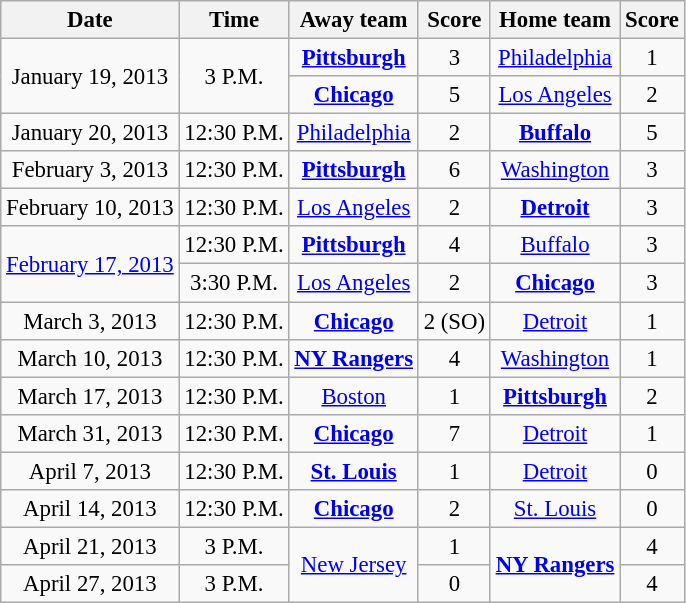<table class="wikitable sortable" style="font-size: 95%;text-align: center;">
<tr>
<th>Date</th>
<th>Time</th>
<th>Away team</th>
<th>Score</th>
<th>Home team</th>
<th>Score</th>
</tr>
<tr>
<td rowspan=2>January 19, 2013</td>
<td rowspan=2>3 P.M.</td>
<td><strong><a href='#'>Pittsburgh</a></strong></td>
<td>3</td>
<td><a href='#'>Philadelphia</a></td>
<td>1</td>
</tr>
<tr>
<td><strong><a href='#'>Chicago</a></strong></td>
<td>5</td>
<td><a href='#'>Los Angeles</a></td>
<td>2</td>
</tr>
<tr>
<td>January 20, 2013</td>
<td>12:30 P.M.</td>
<td><a href='#'>Philadelphia</a></td>
<td>2</td>
<td><strong><a href='#'>Buffalo</a></strong></td>
<td>5</td>
</tr>
<tr>
<td>February 3, 2013</td>
<td>12:30 P.M.</td>
<td><strong><a href='#'>Pittsburgh</a></strong></td>
<td>6</td>
<td><a href='#'>Washington</a></td>
<td>3</td>
</tr>
<tr>
<td>February 10, 2013</td>
<td>12:30 P.M.</td>
<td><a href='#'>Los Angeles</a></td>
<td>2</td>
<td><strong><a href='#'>Detroit</a></strong></td>
<td>3</td>
</tr>
<tr>
<td rowspan=2><a href='#'>February 17, 2013</a></td>
<td>12:30 P.M.</td>
<td><strong><a href='#'>Pittsburgh</a></strong></td>
<td>4</td>
<td><a href='#'>Buffalo</a></td>
<td>3</td>
</tr>
<tr>
<td>3:30 P.M.</td>
<td><a href='#'>Los Angeles</a></td>
<td>2</td>
<td><strong><a href='#'>Chicago</a></strong></td>
<td>3</td>
</tr>
<tr>
<td>March 3, 2013</td>
<td>12:30 P.M.</td>
<td><strong><a href='#'>Chicago</a></strong></td>
<td>2 (SO)</td>
<td><a href='#'>Detroit</a></td>
<td>1</td>
</tr>
<tr>
<td>March 10, 2013</td>
<td>12:30 P.M.</td>
<td><strong><a href='#'>NY Rangers</a></strong></td>
<td>4</td>
<td><a href='#'>Washington</a></td>
<td>1</td>
</tr>
<tr>
<td>March 17, 2013</td>
<td>12:30 P.M.</td>
<td><a href='#'>Boston</a></td>
<td>1</td>
<td><strong><a href='#'>Pittsburgh</a></strong></td>
<td>2</td>
</tr>
<tr>
<td>March 31, 2013</td>
<td>12:30 P.M.</td>
<td><strong><a href='#'>Chicago</a></strong></td>
<td>7</td>
<td><a href='#'>Detroit</a></td>
<td>1</td>
</tr>
<tr>
<td>April 7, 2013</td>
<td>12:30 P.M.</td>
<td><strong><a href='#'>St. Louis</a></strong></td>
<td>1</td>
<td><a href='#'>Detroit</a></td>
<td>0</td>
</tr>
<tr>
<td>April 14, 2013</td>
<td>12:30 P.M.</td>
<td><strong><a href='#'>Chicago</a></strong></td>
<td>2</td>
<td><a href='#'>St. Louis</a></td>
<td>0</td>
</tr>
<tr>
<td>April 21, 2013</td>
<td>3 P.M.</td>
<td rowspan="2"><a href='#'>New Jersey</a></td>
<td>1</td>
<td rowspan="2"><strong><a href='#'>NY Rangers</a></strong></td>
<td>4</td>
</tr>
<tr>
<td>April 27, 2013</td>
<td>3 P.M.</td>
<td>0</td>
<td>4</td>
</tr>
</table>
